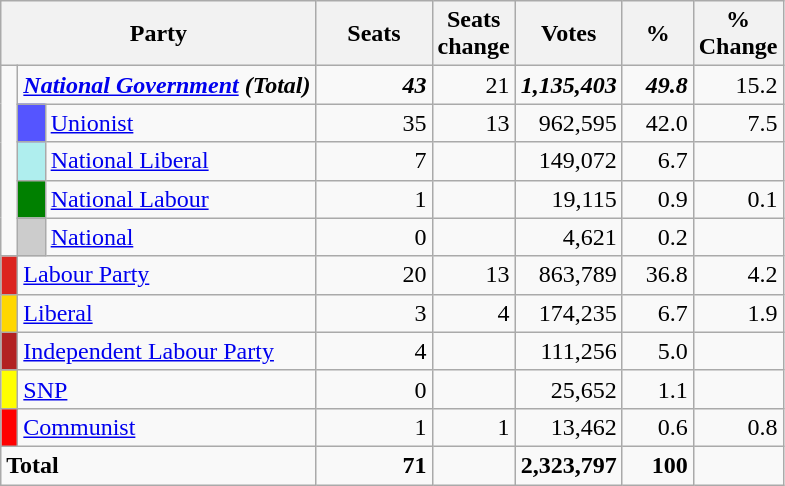<table class="wikitable">
<tr>
<th style="width:200px" colspan=3>Party</th>
<th style="width:70px;">Seats</th>
<th style="width:40px;">Seats change</th>
<th style="width:40px;">Votes</th>
<th style="width:40px;">%</th>
<th style="width:40px;">% Change</th>
</tr>
<tr>
<td rowspan=5> </td>
<td colspan=2><strong><em><a href='#'>National Government</a> (Total)</em></strong></td>
<td align=right><strong><em>43</em></strong></td>
<td align=right> 21</td>
<td align=right><strong><em>1,135,403</em></strong></td>
<td align=right><strong><em>49.8</em></strong></td>
<td align=right> 15.2</td>
</tr>
<tr>
<td style="background-color:#5555FF"> </td>
<td><a href='#'>Unionist</a></td>
<td align=right>35</td>
<td align=right> 13</td>
<td align=right>962,595</td>
<td align=right>42.0</td>
<td align=right> 7.5</td>
</tr>
<tr>
<td style="background-color:#AFEEEE"> </td>
<td><a href='#'>National Liberal</a></td>
<td align=right>7</td>
<td align=right></td>
<td align=right>149,072</td>
<td align=right>6.7</td>
<td align=right></td>
</tr>
<tr>
<td style="background-color:#008000"> </td>
<td><a href='#'>National Labour</a></td>
<td align=right>1</td>
<td align=right></td>
<td align=right>19,115</td>
<td align=right>0.9</td>
<td align=right> 0.1</td>
</tr>
<tr>
<td style="background-color:#CCCCCC"> </td>
<td><a href='#'>National</a></td>
<td align=right>0</td>
<td align=right></td>
<td align=right>4,621</td>
<td align=right>0.2</td>
<td align=right></td>
</tr>
<tr>
<td style="background-color:#DC241f"> </td>
<td colspan=2><a href='#'>Labour Party</a></td>
<td align=right>20</td>
<td align=right> 13</td>
<td align=right>863,789</td>
<td align=right>36.8</td>
<td align=right> 4.2</td>
</tr>
<tr>
<td style="background-color:#FFD700"> </td>
<td colspan=2><a href='#'>Liberal</a></td>
<td align=right>3</td>
<td align=right> 4</td>
<td align=right>174,235</td>
<td align=right>6.7</td>
<td align=right> 1.9</td>
</tr>
<tr>
<td style="background-color:#B22222"> </td>
<td colspan=2><a href='#'>Independent Labour Party</a></td>
<td align=right>4</td>
<td align=right></td>
<td align=right>111,256</td>
<td align=right>5.0</td>
<td align=right></td>
</tr>
<tr>
<td style="background-color:#FFFF00"> </td>
<td colspan=2><a href='#'>SNP</a></td>
<td align=right>0</td>
<td align=right></td>
<td align=right>25,652</td>
<td align=right>1.1</td>
<td align=right></td>
</tr>
<tr>
<td style="background-color:#FF0000"> </td>
<td colspan=2><a href='#'>Communist</a></td>
<td align=right>1</td>
<td align=right> 1</td>
<td align=right>13,462</td>
<td align=right>0.6</td>
<td align=right> 0.8</td>
</tr>
<tr>
<td colspan=3><strong>Total</strong></td>
<td align=right><strong>71</strong></td>
<td align=right></td>
<td align=right><strong>2,323,797</strong></td>
<td align=right><strong>100</strong></td>
<td align=right></td>
</tr>
</table>
